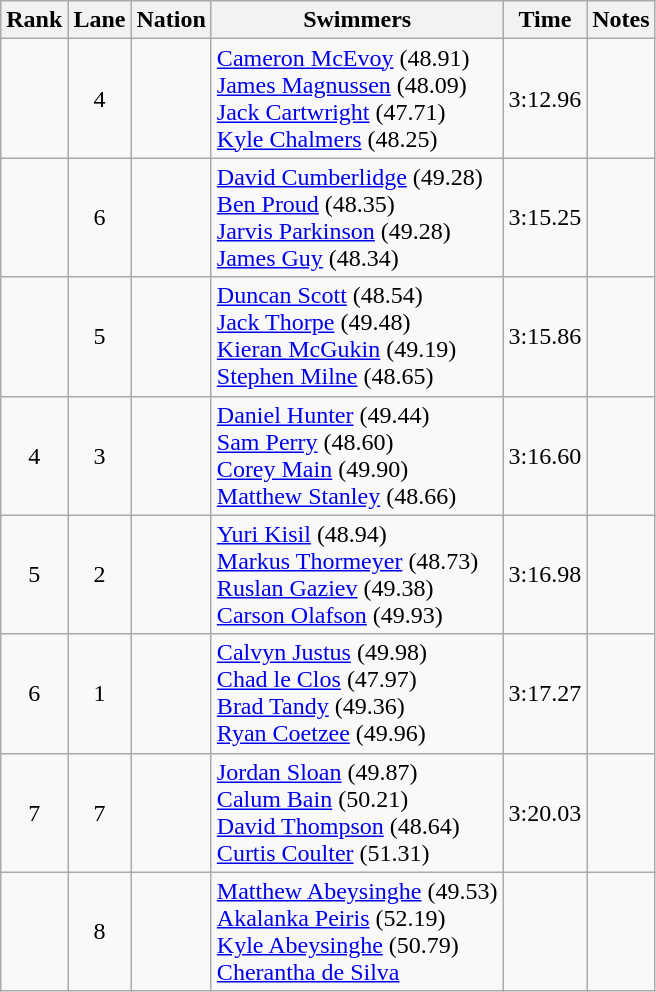<table class="wikitable sortable" style="text-align:center">
<tr>
<th>Rank</th>
<th>Lane</th>
<th>Nation</th>
<th>Swimmers</th>
<th>Time</th>
<th>Notes</th>
</tr>
<tr>
<td></td>
<td>4</td>
<td align="left"></td>
<td align="left"><a href='#'>Cameron McEvoy</a> (48.91)<br><a href='#'>James Magnussen</a> (48.09)<br><a href='#'>Jack Cartwright</a> (47.71)<br><a href='#'>Kyle Chalmers</a> (48.25)</td>
<td>3:12.96</td>
<td></td>
</tr>
<tr>
<td></td>
<td>6</td>
<td align="left"></td>
<td align="left"><a href='#'>David Cumberlidge</a> (49.28)<br><a href='#'>Ben Proud</a> (48.35)<br><a href='#'>Jarvis Parkinson</a> (49.28) <br> <a href='#'>James Guy</a> (48.34)</td>
<td>3:15.25</td>
<td></td>
</tr>
<tr>
<td></td>
<td>5</td>
<td align="left"></td>
<td align="left"><a href='#'>Duncan Scott</a> (48.54)<br><a href='#'>Jack Thorpe</a> (49.48)<br><a href='#'>Kieran McGukin</a> (49.19)<br><a href='#'>Stephen Milne</a> (48.65)</td>
<td>3:15.86</td>
<td></td>
</tr>
<tr>
<td>4</td>
<td>3</td>
<td align="left"></td>
<td align="left"><a href='#'>Daniel Hunter</a> (49.44)<br><a href='#'>Sam Perry</a> (48.60)<br><a href='#'>Corey Main</a> (49.90)<br><a href='#'>Matthew Stanley</a> (48.66)</td>
<td>3:16.60</td>
<td></td>
</tr>
<tr>
<td>5</td>
<td>2</td>
<td align="left"></td>
<td align="left"><a href='#'>Yuri Kisil</a> (48.94)<br><a href='#'>Markus Thormeyer</a> (48.73)<br><a href='#'>Ruslan Gaziev</a> (49.38)<br><a href='#'>Carson Olafson</a> (49.93)</td>
<td>3:16.98</td>
<td></td>
</tr>
<tr>
<td>6</td>
<td>1</td>
<td align="left"></td>
<td align="left"><a href='#'>Calvyn Justus</a> (49.98)<br><a href='#'>Chad le Clos</a> (47.97)<br><a href='#'>Brad Tandy</a> (49.36)<br><a href='#'>Ryan Coetzee</a> (49.96)</td>
<td>3:17.27</td>
<td></td>
</tr>
<tr>
<td>7</td>
<td>7</td>
<td align="left"></td>
<td align="left"><a href='#'>Jordan Sloan</a> (49.87)<br><a href='#'>Calum Bain</a> (50.21)<br><a href='#'>David Thompson</a> (48.64)<br><a href='#'>Curtis Coulter</a> (51.31)</td>
<td>3:20.03</td>
<td></td>
</tr>
<tr>
<td></td>
<td>8</td>
<td align="left"></td>
<td align="left"><a href='#'>Matthew Abeysinghe</a> (49.53)<br><a href='#'>Akalanka Peiris</a> (52.19)<br><a href='#'>Kyle Abeysinghe</a> (50.79)<br><a href='#'>Cherantha de Silva</a></td>
<td></td>
<td></td>
</tr>
</table>
